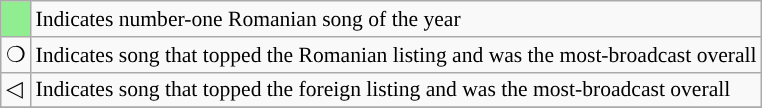<table class="wikitable" style="font-size:90%;">
<tr>
<td style="background-color:lightgreen"></td>
<td>Indicates number-one Romanian song of the year</td>
</tr>
<tr>
<td>❍</td>
<td>Indicates song that topped the Romanian listing and was the most-broadcast overall</td>
</tr>
<tr>
<td>◁</td>
<td>Indicates song that topped the foreign listing and was the most-broadcast overall</td>
</tr>
<tr>
</tr>
</table>
